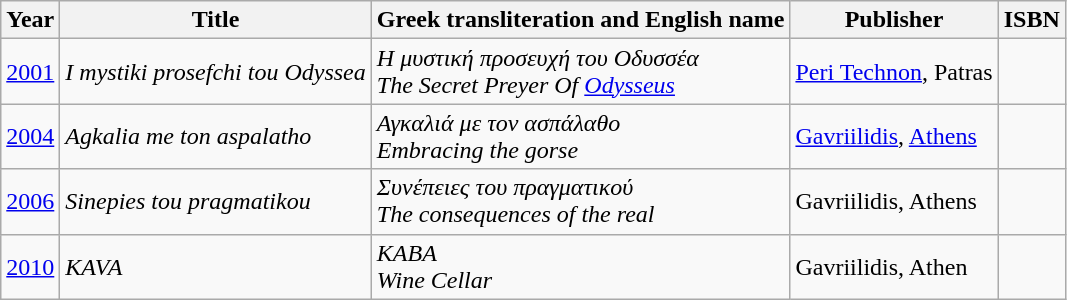<table class="wikitable">
<tr>
<th>Year</th>
<th>Title</th>
<th>Greek  transliteration and English name</th>
<th>Publisher</th>
<th>ISBN</th>
</tr>
<tr>
<td><a href='#'>2001</a></td>
<td><em>I mystiki prosefchi tou Odyssea</em></td>
<td><em>Η μυστική προσευχή του Οδυσσέα</em><br><em>The Secret Preyer Of <a href='#'>Odysseus</a></em></td>
<td><a href='#'>Peri Technon</a>, Patras</td>
<td></td>
</tr>
<tr>
<td><a href='#'>2004</a></td>
<td><em>Agkalia me ton aspalatho</em></td>
<td><em>Αγκαλιά με τον ασπάλαθο</em><br><em>Embracing the gorse</em></td>
<td><a href='#'>Gavriilidis</a>, <a href='#'>Athens</a></td>
<td></td>
</tr>
<tr>
<td><a href='#'>2006</a></td>
<td><em>Sinepies tou pragmatikou</em></td>
<td><em>Συνέπειες του πραγματικού</em> <br><em>The consequences of the real</em></td>
<td>Gavriilidis, Athens</td>
<td></td>
</tr>
<tr>
<td><a href='#'>2010</a></td>
<td><em>KAVA</em></td>
<td><em>ΚΑΒΑ</em> <br><em>Wine Cellar</em></td>
<td>Gavriilidis, Athen</td>
<td></td>
</tr>
</table>
